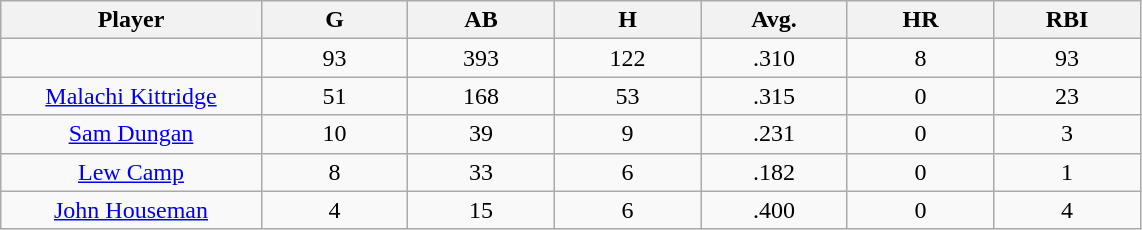<table class="wikitable sortable">
<tr>
<th bgcolor="#DDDDFF" width="16%">Player</th>
<th bgcolor="#DDDDFF" width="9%">G</th>
<th bgcolor="#DDDDFF" width="9%">AB</th>
<th bgcolor="#DDDDFF" width="9%">H</th>
<th bgcolor="#DDDDFF" width="9%">Avg.</th>
<th bgcolor="#DDDDFF" width="9%">HR</th>
<th bgcolor="#DDDDFF" width="9%">RBI</th>
</tr>
<tr align="center">
<td></td>
<td>93</td>
<td>393</td>
<td>122</td>
<td>.310</td>
<td>8</td>
<td>93</td>
</tr>
<tr align="center">
<td><a href='#'>Malachi Kittridge</a></td>
<td>51</td>
<td>168</td>
<td>53</td>
<td>.315</td>
<td>0</td>
<td>23</td>
</tr>
<tr align=center>
<td><a href='#'>Sam Dungan</a></td>
<td>10</td>
<td>39</td>
<td>9</td>
<td>.231</td>
<td>0</td>
<td>3</td>
</tr>
<tr align=center>
<td><a href='#'>Lew Camp</a></td>
<td>8</td>
<td>33</td>
<td>6</td>
<td>.182</td>
<td>0</td>
<td>1</td>
</tr>
<tr align=center>
<td><a href='#'>John Houseman</a></td>
<td>4</td>
<td>15</td>
<td>6</td>
<td>.400</td>
<td>0</td>
<td>4</td>
</tr>
</table>
